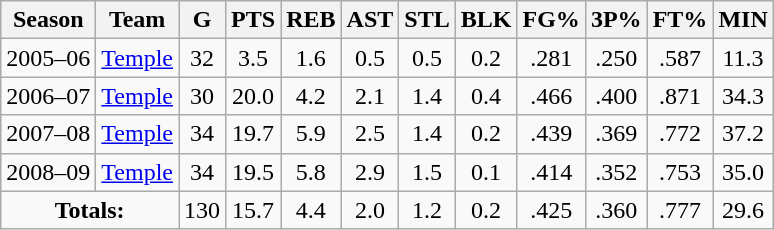<table class="wikitable" style="text-align: center;">
<tr>
<th>Season</th>
<th>Team</th>
<th>G</th>
<th>PTS</th>
<th>REB</th>
<th>AST</th>
<th>STL</th>
<th>BLK</th>
<th>FG%</th>
<th>3P%</th>
<th>FT%</th>
<th>MIN</th>
</tr>
<tr>
<td>2005–06</td>
<td><a href='#'>Temple</a></td>
<td>32</td>
<td>3.5</td>
<td>1.6</td>
<td>0.5</td>
<td>0.5</td>
<td>0.2</td>
<td>.281</td>
<td>.250</td>
<td>.587</td>
<td>11.3</td>
</tr>
<tr>
<td>2006–07</td>
<td><a href='#'>Temple</a></td>
<td>30</td>
<td>20.0</td>
<td>4.2</td>
<td>2.1</td>
<td>1.4</td>
<td>0.4</td>
<td>.466</td>
<td>.400</td>
<td>.871</td>
<td>34.3</td>
</tr>
<tr>
<td>2007–08</td>
<td><a href='#'>Temple</a></td>
<td>34</td>
<td>19.7</td>
<td>5.9</td>
<td>2.5</td>
<td>1.4</td>
<td>0.2</td>
<td>.439</td>
<td>.369</td>
<td>.772</td>
<td>37.2</td>
</tr>
<tr>
<td>2008–09</td>
<td><a href='#'>Temple</a></td>
<td>34</td>
<td>19.5</td>
<td>5.8</td>
<td>2.9</td>
<td>1.5</td>
<td>0.1</td>
<td>.414</td>
<td>.352</td>
<td>.753</td>
<td>35.0</td>
</tr>
<tr>
<td colspan=2><strong>Totals:</strong></td>
<td>130</td>
<td>15.7</td>
<td>4.4</td>
<td>2.0</td>
<td>1.2</td>
<td>0.2</td>
<td>.425</td>
<td>.360</td>
<td>.777</td>
<td>29.6</td>
</tr>
</table>
